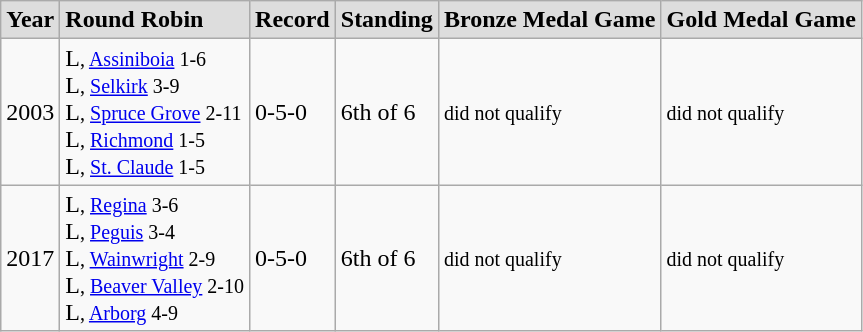<table class="wikitable">
<tr style="font-weight:bold; background-color:#dddddd;" |>
<td>Year</td>
<td>Round Robin</td>
<td>Record</td>
<td>Standing</td>
<td>Bronze Medal Game</td>
<td>Gold Medal Game</td>
</tr>
<tr>
<td>2003</td>
<td>L<small>, <a href='#'>Assiniboia</a> 1-6</small><br>L<small>, <a href='#'>Selkirk</a> 3-9</small><br>L<small>, <a href='#'>Spruce Grove</a> 2-11<br></small>L<small>, <a href='#'>Richmond</a> 1-5<br></small>L<small>, <a href='#'>St. Claude</a> 1-5</small></td>
<td>0-5-0</td>
<td>6th of 6</td>
<td><small> did not qualify</small></td>
<td><small>did not qualify </small></td>
</tr>
<tr>
<td>2017</td>
<td>L<small>, <a href='#'>Regina</a> 3-6</small><br>L<small>, <a href='#'>Peguis</a> 3-4</small><br>L<small>, <a href='#'>Wainwright</a> 2-9<br></small>L<small>, <a href='#'>Beaver Valley</a> 2-10<br></small>L<small>, <a href='#'>Arborg</a> 4-9</small></td>
<td>0-5-0</td>
<td>6th of 6</td>
<td><small> did not qualify</small></td>
<td><small> did not qualify </small></td>
</tr>
</table>
